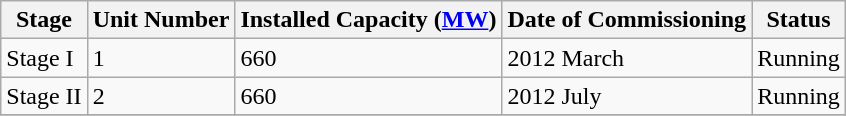<table class="sortable wikitable">
<tr>
<th>Stage</th>
<th>Unit Number</th>
<th>Installed Capacity (<a href='#'>MW</a>)</th>
<th>Date of Commissioning</th>
<th>Status</th>
</tr>
<tr>
<td>Stage I</td>
<td>1</td>
<td>660</td>
<td>2012 March</td>
<td>Running </td>
</tr>
<tr>
<td>Stage II</td>
<td>2</td>
<td>660</td>
<td>2012 July</td>
<td>Running </td>
</tr>
<tr>
</tr>
</table>
